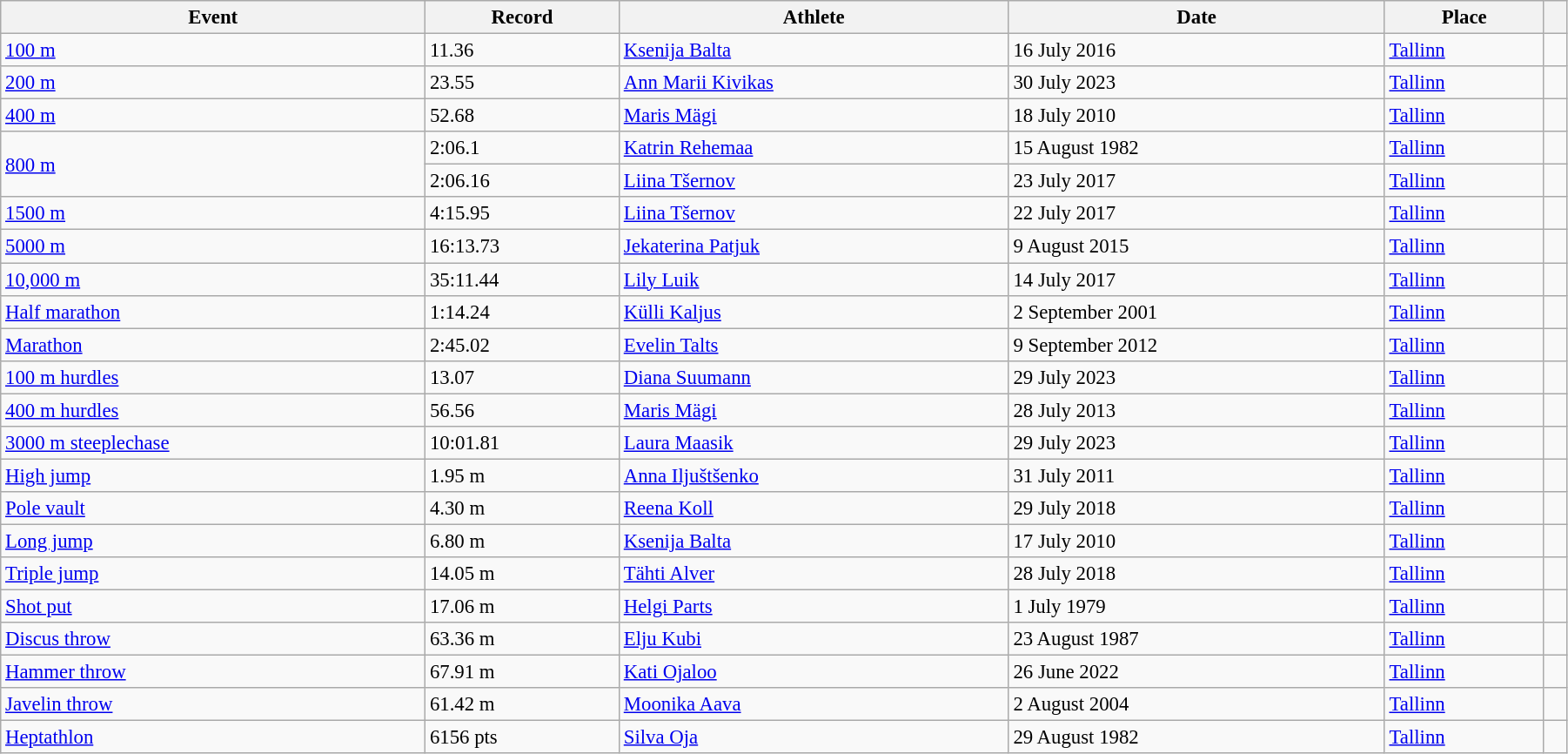<table class="wikitable" style="font-size:95%; width: 95%;">
<tr>
<th>Event</th>
<th>Record</th>
<th>Athlete</th>
<th>Date</th>
<th>Place</th>
<th></th>
</tr>
<tr>
<td><a href='#'>100 m</a></td>
<td>11.36</td>
<td><a href='#'>Ksenija Balta</a></td>
<td>16 July 2016</td>
<td><a href='#'>Tallinn</a></td>
<td></td>
</tr>
<tr>
<td><a href='#'>200 m</a></td>
<td>23.55 </td>
<td><a href='#'>Ann Marii Kivikas</a></td>
<td>30 July 2023</td>
<td><a href='#'>Tallinn</a></td>
<td></td>
</tr>
<tr>
<td><a href='#'>400 m</a></td>
<td>52.68</td>
<td><a href='#'>Maris Mägi</a></td>
<td>18 July 2010</td>
<td><a href='#'>Tallinn</a></td>
<td></td>
</tr>
<tr>
<td rowspan=2><a href='#'>800 m</a></td>
<td>2:06.1 </td>
<td><a href='#'>Katrin Rehemaa</a></td>
<td>15 August 1982</td>
<td><a href='#'>Tallinn</a></td>
<td></td>
</tr>
<tr>
<td>2:06.16</td>
<td><a href='#'>Liina Tšernov</a></td>
<td>23 July 2017</td>
<td><a href='#'>Tallinn</a></td>
<td></td>
</tr>
<tr>
<td><a href='#'>1500 m</a></td>
<td>4:15.95</td>
<td><a href='#'>Liina Tšernov</a></td>
<td>22 July 2017</td>
<td><a href='#'>Tallinn</a></td>
<td></td>
</tr>
<tr>
<td><a href='#'>5000 m</a></td>
<td>16:13.73</td>
<td><a href='#'>Jekaterina Patjuk</a></td>
<td>9 August 2015</td>
<td><a href='#'>Tallinn</a></td>
<td></td>
</tr>
<tr>
<td><a href='#'>10,000 m</a></td>
<td>35:11.44</td>
<td><a href='#'>Lily Luik</a></td>
<td>14 July 2017</td>
<td><a href='#'>Tallinn</a></td>
<td></td>
</tr>
<tr>
<td><a href='#'>Half marathon</a></td>
<td>1:14.24</td>
<td><a href='#'>Külli Kaljus</a></td>
<td>2 September 2001</td>
<td><a href='#'>Tallinn</a></td>
<td></td>
</tr>
<tr>
<td><a href='#'>Marathon</a></td>
<td>2:45.02</td>
<td><a href='#'>Evelin Talts</a></td>
<td>9 September 2012</td>
<td><a href='#'>Tallinn</a></td>
<td><br></td>
</tr>
<tr>
<td><a href='#'>100 m hurdles</a></td>
<td>13.07 </td>
<td><a href='#'>Diana Suumann</a></td>
<td>29 July 2023</td>
<td><a href='#'>Tallinn</a></td>
<td></td>
</tr>
<tr>
<td><a href='#'>400 m hurdles</a></td>
<td>56.56</td>
<td><a href='#'>Maris Mägi</a></td>
<td>28 July 2013</td>
<td><a href='#'>Tallinn</a></td>
<td></td>
</tr>
<tr>
<td><a href='#'>3000 m steeplechase</a></td>
<td>10:01.81</td>
<td><a href='#'>Laura Maasik</a></td>
<td>29 July 2023</td>
<td><a href='#'>Tallinn</a></td>
<td></td>
</tr>
<tr>
<td><a href='#'>High jump</a></td>
<td>1.95 m</td>
<td><a href='#'>Anna Iljuštšenko</a></td>
<td>31 July 2011</td>
<td><a href='#'>Tallinn</a></td>
<td></td>
</tr>
<tr>
<td><a href='#'>Pole vault</a></td>
<td>4.30 m</td>
<td><a href='#'>Reena Koll</a></td>
<td>29 July 2018</td>
<td><a href='#'>Tallinn</a></td>
<td></td>
</tr>
<tr>
<td><a href='#'>Long jump</a></td>
<td>6.80 m</td>
<td><a href='#'>Ksenija Balta</a></td>
<td>17 July 2010</td>
<td><a href='#'>Tallinn</a></td>
<td></td>
</tr>
<tr>
<td><a href='#'>Triple jump</a></td>
<td>14.05 m</td>
<td><a href='#'>Tähti Alver</a></td>
<td>28 July 2018</td>
<td><a href='#'>Tallinn</a></td>
<td></td>
</tr>
<tr>
<td><a href='#'>Shot put</a></td>
<td>17.06 m</td>
<td><a href='#'>Helgi Parts</a></td>
<td>1 July 1979</td>
<td><a href='#'>Tallinn</a></td>
<td></td>
</tr>
<tr>
<td><a href='#'>Discus throw</a></td>
<td>63.36 m</td>
<td><a href='#'>Elju Kubi</a></td>
<td>23 August 1987</td>
<td><a href='#'>Tallinn</a></td>
<td></td>
</tr>
<tr>
<td><a href='#'>Hammer throw</a></td>
<td>67.91 m</td>
<td><a href='#'>Kati Ojaloo</a></td>
<td>26 June 2022</td>
<td><a href='#'>Tallinn</a></td>
<td></td>
</tr>
<tr>
<td><a href='#'>Javelin throw</a></td>
<td>61.42 m</td>
<td><a href='#'>Moonika Aava</a></td>
<td>2 August 2004</td>
<td><a href='#'>Tallinn</a></td>
<td><br></td>
</tr>
<tr>
<td><a href='#'>Heptathlon</a></td>
<td>6156 pts</td>
<td><a href='#'>Silva Oja</a></td>
<td>29 August 1982</td>
<td><a href='#'>Tallinn</a></td>
<td></td>
</tr>
</table>
